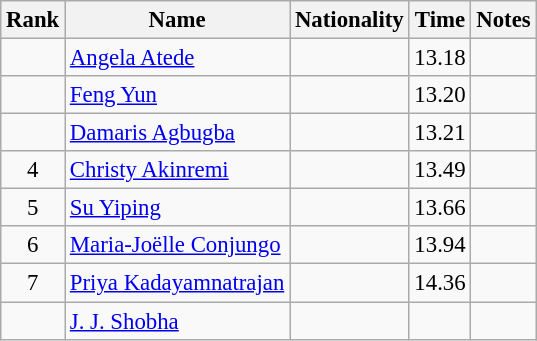<table class="wikitable sortable" style="text-align:center;font-size:95%">
<tr>
<th>Rank</th>
<th>Name</th>
<th>Nationality</th>
<th>Time</th>
<th>Notes</th>
</tr>
<tr>
<td></td>
<td align=left><a href='#'>Angela Atede</a></td>
<td align=left></td>
<td>13.18</td>
<td></td>
</tr>
<tr>
<td></td>
<td align=left><a href='#'>Feng Yun</a></td>
<td align=left></td>
<td>13.20</td>
<td></td>
</tr>
<tr>
<td></td>
<td align=left><a href='#'>Damaris Agbugba</a></td>
<td align=left></td>
<td>13.21</td>
<td></td>
</tr>
<tr>
<td>4</td>
<td align=left><a href='#'>Christy Akinremi</a></td>
<td align=left></td>
<td>13.49</td>
<td></td>
</tr>
<tr>
<td>5</td>
<td align=left><a href='#'>Su Yiping</a></td>
<td align=left></td>
<td>13.66</td>
<td></td>
</tr>
<tr>
<td>6</td>
<td align=left><a href='#'>Maria-Joëlle Conjungo</a></td>
<td align=left></td>
<td>13.94</td>
<td></td>
</tr>
<tr>
<td>7</td>
<td align=left><a href='#'>Priya Kadayamnatrajan</a></td>
<td align=left></td>
<td>14.36</td>
<td></td>
</tr>
<tr>
<td></td>
<td align=left><a href='#'>J. J. Shobha</a></td>
<td align=left></td>
<td></td>
<td></td>
</tr>
</table>
